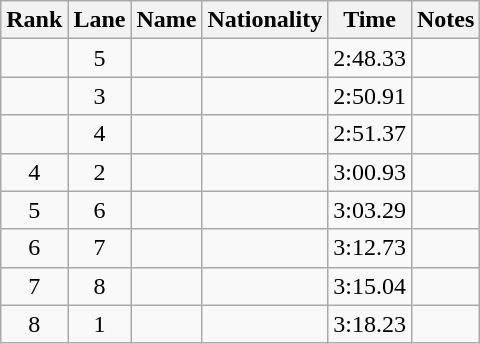<table class="wikitable sortable" style="text-align:center">
<tr>
<th>Rank</th>
<th>Lane</th>
<th>Name</th>
<th>Nationality</th>
<th>Time</th>
<th>Notes</th>
</tr>
<tr>
<td></td>
<td>5</td>
<td align=left></td>
<td align=left></td>
<td>2:48.33</td>
<td></td>
</tr>
<tr>
<td></td>
<td>3</td>
<td align=left></td>
<td align=left></td>
<td>2:50.91</td>
<td></td>
</tr>
<tr>
<td></td>
<td>4</td>
<td align=left></td>
<td align=left></td>
<td>2:51.37</td>
<td></td>
</tr>
<tr>
<td>4</td>
<td>2</td>
<td align=left></td>
<td align=left></td>
<td>3:00.93</td>
<td></td>
</tr>
<tr>
<td>5</td>
<td>6</td>
<td align=left></td>
<td align=left></td>
<td>3:03.29</td>
<td></td>
</tr>
<tr>
<td>6</td>
<td>7</td>
<td align=left></td>
<td align=left></td>
<td>3:12.73</td>
<td></td>
</tr>
<tr>
<td>7</td>
<td>8</td>
<td align=left></td>
<td align=left></td>
<td>3:15.04</td>
<td></td>
</tr>
<tr>
<td>8</td>
<td>1</td>
<td align=left></td>
<td align=left></td>
<td>3:18.23</td>
<td></td>
</tr>
</table>
